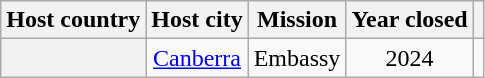<table class="wikitable plainrowheaders" style="text-align:center;">
<tr>
<th scope="col">Host country</th>
<th scope="col">Host city</th>
<th scope="col">Mission</th>
<th scope="col">Year closed</th>
<th scope="col"></th>
</tr>
<tr>
<th scope="row"></th>
<td><a href='#'>Canberra</a></td>
<td>Embassy</td>
<td>2024</td>
<td></td>
</tr>
</table>
